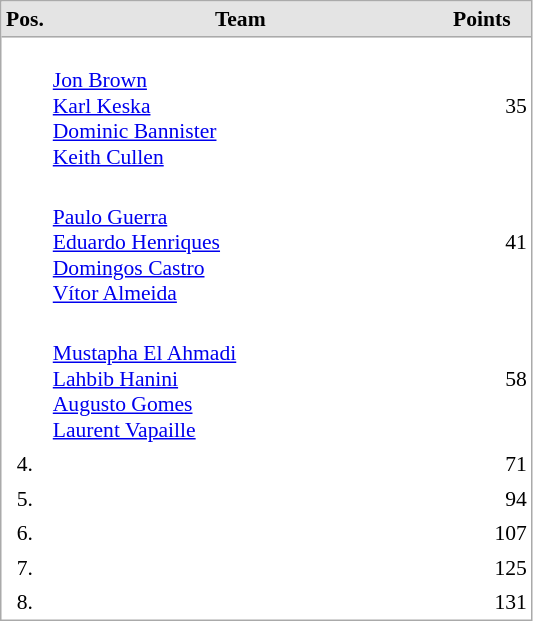<table cellspacing="0" cellpadding="3" style="border:1px solid #AAAAAA;font-size:90%">
<tr bgcolor="#E4E4E4">
<th style="border-bottom:1px solid #AAAAAA" width=10>Pos.</th>
<th style="border-bottom:1px solid #AAAAAA" width=250>Team</th>
<th style="border-bottom:1px solid #AAAAAA" width=60>Points</th>
</tr>
<tr align="center">
<td align="center" valign="top"></td>
<td align="left"> <br> <a href='#'>Jon Brown</a> <br> <a href='#'>Karl Keska</a> <br> <a href='#'>Dominic Bannister</a> <br> <a href='#'>Keith Cullen</a></td>
<td align="right">35</td>
</tr>
<tr align="center">
<td align="center" valign="top"></td>
<td align="left"> <br> <a href='#'>Paulo Guerra</a> <br> <a href='#'>Eduardo Henriques</a> <br> <a href='#'>Domingos Castro</a> <br> <a href='#'>Vítor Almeida</a></td>
<td align="right">41</td>
</tr>
<tr align="center">
<td align="center" valign="top"></td>
<td align="left"> <br> <a href='#'>Mustapha El Ahmadi</a> <br> <a href='#'>Lahbib Hanini</a> <br> <a href='#'>Augusto Gomes</a> <br> <a href='#'>Laurent Vapaille</a></td>
<td align="right">58</td>
</tr>
<tr align="center">
<td align="center" valign="top">4.</td>
<td align="left"></td>
<td align="right">71</td>
</tr>
<tr align="center">
<td align="center" valign="top">5.</td>
<td align="left"></td>
<td align="right">94</td>
</tr>
<tr align="center">
<td align="center" valign="top">6.</td>
<td align="left"></td>
<td align="right">107</td>
</tr>
<tr align="center">
<td align="center" valign="top">7.</td>
<td align="left"></td>
<td align="right">125</td>
</tr>
<tr align="center">
<td align="center" valign="top">8.</td>
<td align="left"></td>
<td align="right">131</td>
</tr>
</table>
